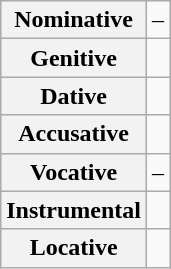<table class="wikitable">
<tr>
<th>Nominative</th>
<td>–</td>
</tr>
<tr>
<th>Genitive</th>
<td></td>
</tr>
<tr>
<th>Dative</th>
<td></td>
</tr>
<tr>
<th>Accusative</th>
<td></td>
</tr>
<tr>
<th>Vocative</th>
<td>–</td>
</tr>
<tr>
<th>Instrumental</th>
<td></td>
</tr>
<tr>
<th>Locative</th>
<td></td>
</tr>
</table>
